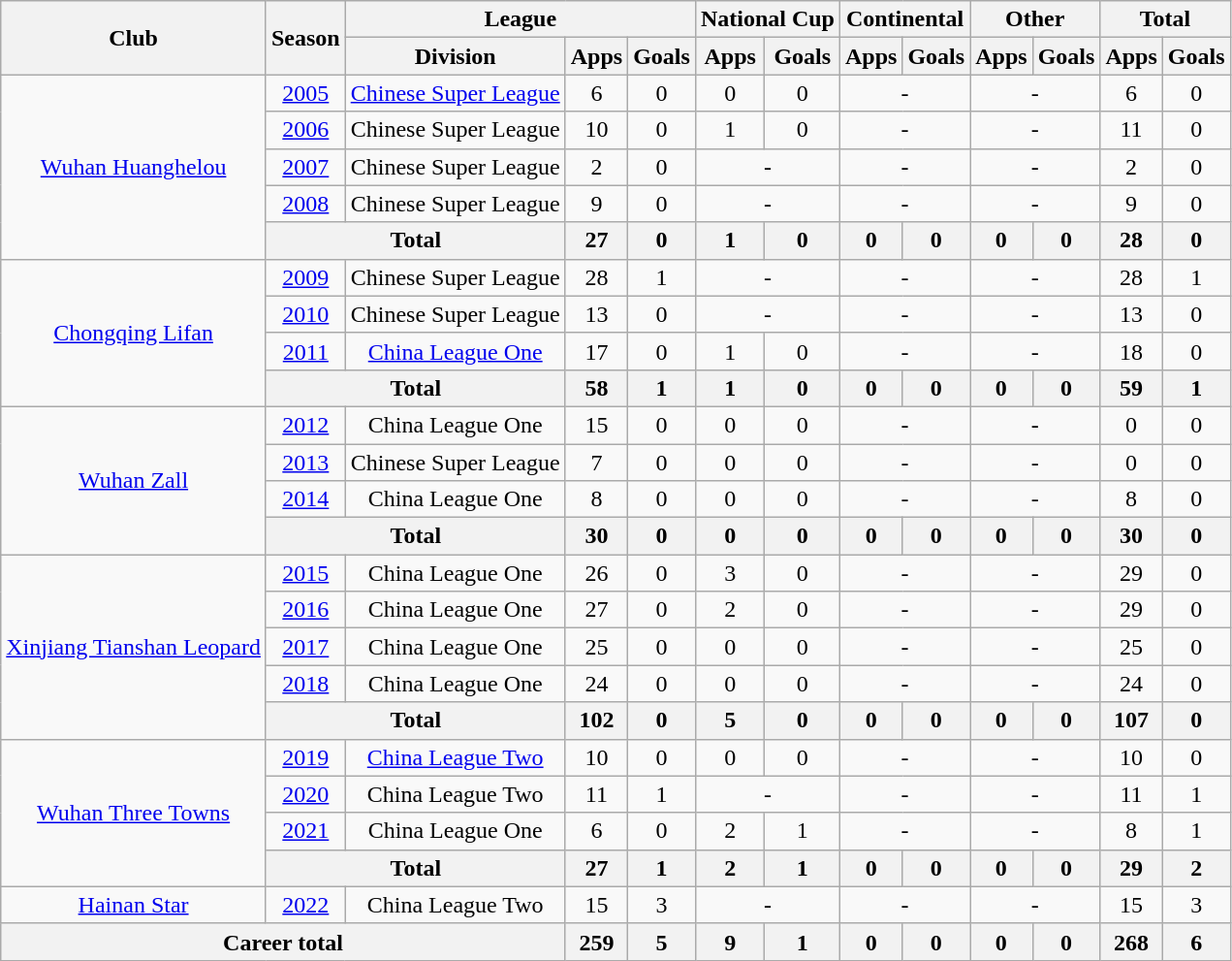<table class="wikitable" style="text-align: center">
<tr>
<th rowspan="2">Club</th>
<th rowspan="2">Season</th>
<th colspan="3">League</th>
<th colspan="2">National Cup</th>
<th colspan="2">Continental</th>
<th colspan="2">Other</th>
<th colspan="2">Total</th>
</tr>
<tr>
<th>Division</th>
<th>Apps</th>
<th>Goals</th>
<th>Apps</th>
<th>Goals</th>
<th>Apps</th>
<th>Goals</th>
<th>Apps</th>
<th>Goals</th>
<th>Apps</th>
<th>Goals</th>
</tr>
<tr>
<td rowspan=5><a href='#'>Wuhan Huanghelou</a></td>
<td><a href='#'>2005</a></td>
<td><a href='#'>Chinese Super League</a></td>
<td>6</td>
<td>0</td>
<td>0</td>
<td>0</td>
<td colspan="2">-</td>
<td colspan="2">-</td>
<td>6</td>
<td>0</td>
</tr>
<tr>
<td><a href='#'>2006</a></td>
<td>Chinese Super League</td>
<td>10</td>
<td>0</td>
<td>1</td>
<td>0</td>
<td colspan="2">-</td>
<td colspan="2">-</td>
<td>11</td>
<td>0</td>
</tr>
<tr>
<td><a href='#'>2007</a></td>
<td>Chinese Super League</td>
<td>2</td>
<td>0</td>
<td colspan="2">-</td>
<td colspan="2">-</td>
<td colspan="2">-</td>
<td>2</td>
<td>0</td>
</tr>
<tr>
<td><a href='#'>2008</a></td>
<td>Chinese Super League</td>
<td>9</td>
<td>0</td>
<td colspan="2">-</td>
<td colspan="2">-</td>
<td colspan="2">-</td>
<td>9</td>
<td>0</td>
</tr>
<tr>
<th colspan="2"><strong>Total</strong></th>
<th>27</th>
<th>0</th>
<th>1</th>
<th>0</th>
<th>0</th>
<th>0</th>
<th>0</th>
<th>0</th>
<th>28</th>
<th>0</th>
</tr>
<tr>
<td rowspan=4><a href='#'>Chongqing Lifan</a></td>
<td><a href='#'>2009</a></td>
<td>Chinese Super League</td>
<td>28</td>
<td>1</td>
<td colspan="2">-</td>
<td colspan="2">-</td>
<td colspan="2">-</td>
<td>28</td>
<td>1</td>
</tr>
<tr>
<td><a href='#'>2010</a></td>
<td>Chinese Super League</td>
<td>13</td>
<td>0</td>
<td colspan="2">-</td>
<td colspan="2">-</td>
<td colspan="2">-</td>
<td>13</td>
<td>0</td>
</tr>
<tr>
<td><a href='#'>2011</a></td>
<td><a href='#'>China League One</a></td>
<td>17</td>
<td>0</td>
<td>1</td>
<td>0</td>
<td colspan="2">-</td>
<td colspan="2">-</td>
<td>18</td>
<td>0</td>
</tr>
<tr>
<th colspan="2"><strong>Total</strong></th>
<th>58</th>
<th>1</th>
<th>1</th>
<th>0</th>
<th>0</th>
<th>0</th>
<th>0</th>
<th>0</th>
<th>59</th>
<th>1</th>
</tr>
<tr>
<td rowspan=4><a href='#'>Wuhan Zall</a></td>
<td><a href='#'>2012</a></td>
<td>China League One</td>
<td>15</td>
<td>0</td>
<td>0</td>
<td>0</td>
<td colspan="2">-</td>
<td colspan="2">-</td>
<td>0</td>
<td>0</td>
</tr>
<tr>
<td><a href='#'>2013</a></td>
<td>Chinese Super League</td>
<td>7</td>
<td>0</td>
<td>0</td>
<td>0</td>
<td colspan="2">-</td>
<td colspan="2">-</td>
<td>0</td>
<td>0</td>
</tr>
<tr>
<td><a href='#'>2014</a></td>
<td>China League One</td>
<td>8</td>
<td>0</td>
<td>0</td>
<td>0</td>
<td colspan="2">-</td>
<td colspan="2">-</td>
<td>8</td>
<td>0</td>
</tr>
<tr>
<th colspan="2"><strong>Total</strong></th>
<th>30</th>
<th>0</th>
<th>0</th>
<th>0</th>
<th>0</th>
<th>0</th>
<th>0</th>
<th>0</th>
<th>30</th>
<th>0</th>
</tr>
<tr>
<td rowspan=5><a href='#'>Xinjiang Tianshan Leopard</a></td>
<td><a href='#'>2015</a></td>
<td>China League One</td>
<td>26</td>
<td>0</td>
<td>3</td>
<td>0</td>
<td colspan="2">-</td>
<td colspan="2">-</td>
<td>29</td>
<td>0</td>
</tr>
<tr>
<td><a href='#'>2016</a></td>
<td>China League One</td>
<td>27</td>
<td>0</td>
<td>2</td>
<td>0</td>
<td colspan="2">-</td>
<td colspan="2">-</td>
<td>29</td>
<td>0</td>
</tr>
<tr>
<td><a href='#'>2017</a></td>
<td>China League One</td>
<td>25</td>
<td>0</td>
<td>0</td>
<td>0</td>
<td colspan="2">-</td>
<td colspan="2">-</td>
<td>25</td>
<td>0</td>
</tr>
<tr>
<td><a href='#'>2018</a></td>
<td>China League One</td>
<td>24</td>
<td>0</td>
<td>0</td>
<td>0</td>
<td colspan="2">-</td>
<td colspan="2">-</td>
<td>24</td>
<td>0</td>
</tr>
<tr>
<th colspan="2"><strong>Total</strong></th>
<th>102</th>
<th>0</th>
<th>5</th>
<th>0</th>
<th>0</th>
<th>0</th>
<th>0</th>
<th>0</th>
<th>107</th>
<th>0</th>
</tr>
<tr>
<td rowspan=4><a href='#'>Wuhan Three Towns</a></td>
<td><a href='#'>2019</a></td>
<td><a href='#'>China League Two</a></td>
<td>10</td>
<td>0</td>
<td>0</td>
<td>0</td>
<td colspan="2">-</td>
<td colspan="2">-</td>
<td>10</td>
<td>0</td>
</tr>
<tr>
<td><a href='#'>2020</a></td>
<td>China League Two</td>
<td>11</td>
<td>1</td>
<td colspan="2">-</td>
<td colspan="2">-</td>
<td colspan="2">-</td>
<td>11</td>
<td>1</td>
</tr>
<tr>
<td><a href='#'>2021</a></td>
<td>China League One</td>
<td>6</td>
<td>0</td>
<td>2</td>
<td>1</td>
<td colspan="2">-</td>
<td colspan="2">-</td>
<td>8</td>
<td>1</td>
</tr>
<tr>
<th colspan="2"><strong>Total</strong></th>
<th>27</th>
<th>1</th>
<th>2</th>
<th>1</th>
<th>0</th>
<th>0</th>
<th>0</th>
<th>0</th>
<th>29</th>
<th>2</th>
</tr>
<tr>
<td><a href='#'>Hainan Star</a></td>
<td><a href='#'>2022</a></td>
<td>China League Two</td>
<td>15</td>
<td>3</td>
<td colspan="2">-</td>
<td colspan="2">-</td>
<td colspan="2">-</td>
<td>15</td>
<td>3</td>
</tr>
<tr>
<th colspan=3>Career total</th>
<th>259</th>
<th>5</th>
<th>9</th>
<th>1</th>
<th>0</th>
<th>0</th>
<th>0</th>
<th>0</th>
<th>268</th>
<th>6</th>
</tr>
</table>
